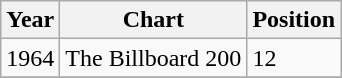<table class="wikitable">
<tr>
<th align="left">Year</th>
<th align="left">Chart</th>
<th align="left">Position</th>
</tr>
<tr>
<td align="left">1964</td>
<td align="left">The Billboard 200</td>
<td align="left">12</td>
</tr>
<tr>
</tr>
</table>
